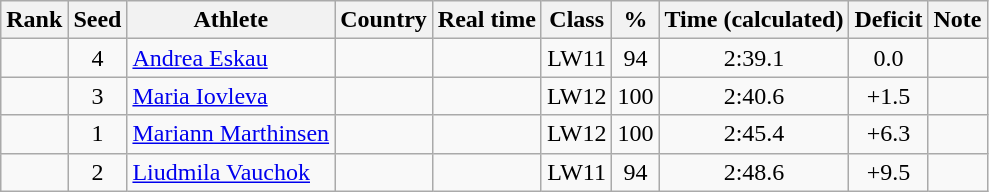<table class="wikitable sortable" style="text-align:center">
<tr>
<th>Rank</th>
<th>Seed</th>
<th>Athlete</th>
<th>Country</th>
<th>Real time</th>
<th>Class</th>
<th>%</th>
<th>Time (calculated)</th>
<th>Deficit</th>
<th>Note</th>
</tr>
<tr>
<td></td>
<td>4</td>
<td align=left><a href='#'>Andrea Eskau</a></td>
<td align=left></td>
<td></td>
<td>LW11</td>
<td>94</td>
<td>2:39.1</td>
<td>0.0</td>
<td></td>
</tr>
<tr>
<td></td>
<td>3</td>
<td align=left><a href='#'>Maria Iovleva</a></td>
<td align=left></td>
<td></td>
<td>LW12</td>
<td>100</td>
<td>2:40.6</td>
<td>+1.5</td>
<td></td>
</tr>
<tr>
<td></td>
<td>1</td>
<td align=left><a href='#'>Mariann Marthinsen</a></td>
<td align=left></td>
<td></td>
<td>LW12</td>
<td>100</td>
<td>2:45.4</td>
<td>+6.3</td>
<td></td>
</tr>
<tr>
<td></td>
<td>2</td>
<td align=left><a href='#'>Liudmila Vauchok</a></td>
<td align=left></td>
<td></td>
<td>LW11</td>
<td>94</td>
<td>2:48.6</td>
<td>+9.5</td>
<td></td>
</tr>
</table>
